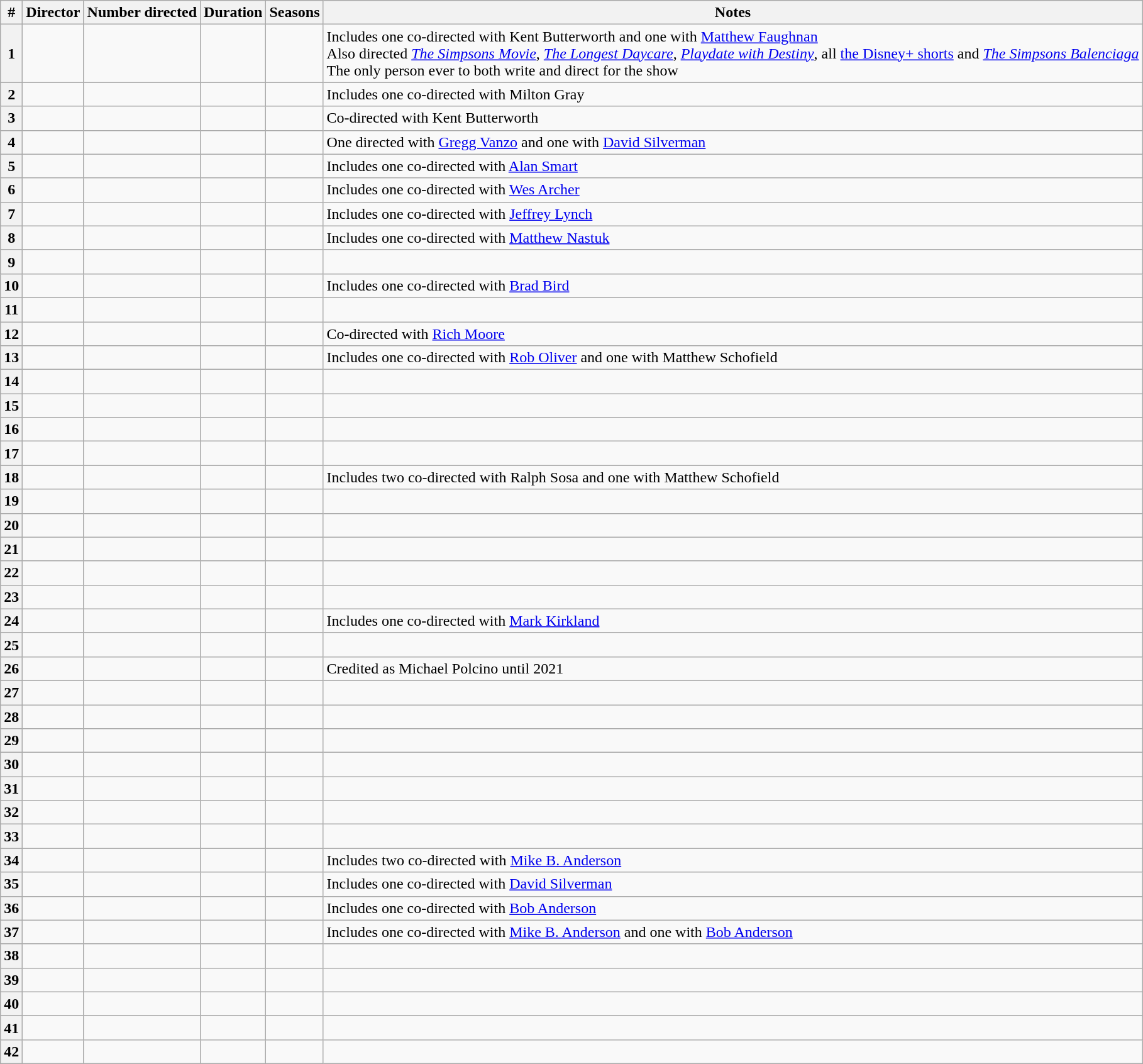<table class="wikitable sortable">
<tr>
<th>#</th>
<th>Director</th>
<th>Number directed</th>
<th>Duration</th>
<th>Seasons</th>
<th>Notes</th>
</tr>
<tr>
<th>1</th>
<td></td>
<td></td>
<td></td>
<td></td>
<td>Includes one co-directed with Kent Butterworth and one with <a href='#'>Matthew Faughnan</a><br>Also directed <em><a href='#'>The Simpsons Movie</a></em>, <em><a href='#'>The Longest Daycare</a></em>, <em><a href='#'>Playdate with Destiny</a></em>, all <a href='#'>the Disney+ shorts</a> and <em><a href='#'>The Simpsons Balenciaga</a></em><br>The only person ever to both write and direct for the show</td>
</tr>
<tr>
<th>2</th>
<td></td>
<td></td>
<td></td>
<td></td>
<td>Includes one co-directed with Milton Gray</td>
</tr>
<tr>
<th>3</th>
<td></td>
<td></td>
<td></td>
<td></td>
<td>Co-directed with Kent Butterworth</td>
</tr>
<tr>
<th>4</th>
<td></td>
<td></td>
<td></td>
<td></td>
<td>One directed with <a href='#'>Gregg Vanzo</a> and one with <a href='#'>David Silverman</a></td>
</tr>
<tr>
<th>5</th>
<td></td>
<td></td>
<td></td>
<td></td>
<td>Includes one co-directed with <a href='#'>Alan Smart</a></td>
</tr>
<tr>
<th>6</th>
<td></td>
<td></td>
<td></td>
<td></td>
<td>Includes one co-directed with <a href='#'>Wes Archer</a></td>
</tr>
<tr>
<th>7</th>
<td></td>
<td></td>
<td></td>
<td></td>
<td>Includes one co-directed with <a href='#'>Jeffrey Lynch</a></td>
</tr>
<tr>
<th>8</th>
<td></td>
<td></td>
<td></td>
<td></td>
<td>Includes one co-directed with <a href='#'>Matthew Nastuk</a></td>
</tr>
<tr>
<th>9</th>
<td></td>
<td></td>
<td></td>
<td></td>
<td></td>
</tr>
<tr>
<th>10</th>
<td></td>
<td></td>
<td></td>
<td></td>
<td>Includes one co-directed with <a href='#'>Brad Bird</a></td>
</tr>
<tr>
<th>11</th>
<td></td>
<td></td>
<td></td>
<td></td>
<td></td>
</tr>
<tr>
<th>12</th>
<td></td>
<td></td>
<td></td>
<td></td>
<td>Co-directed with <a href='#'>Rich Moore</a></td>
</tr>
<tr>
<th>13</th>
<td></td>
<td></td>
<td></td>
<td></td>
<td>Includes one co-directed with <a href='#'>Rob Oliver</a> and one with Matthew Schofield</td>
</tr>
<tr>
<th>14</th>
<td></td>
<td></td>
<td></td>
<td></td>
<td></td>
</tr>
<tr>
<th>15</th>
<td></td>
<td></td>
<td></td>
<td></td>
<td></td>
</tr>
<tr>
<th>16</th>
<td></td>
<td></td>
<td></td>
<td></td>
<td></td>
</tr>
<tr>
<th>17</th>
<td></td>
<td></td>
<td></td>
<td></td>
<td></td>
</tr>
<tr>
<th>18</th>
<td></td>
<td></td>
<td></td>
<td></td>
<td>Includes two co-directed with Ralph Sosa and one with Matthew Schofield</td>
</tr>
<tr>
<th>19</th>
<td></td>
<td></td>
<td></td>
<td></td>
<td></td>
</tr>
<tr>
<th>20</th>
<td></td>
<td></td>
<td></td>
<td></td>
<td></td>
</tr>
<tr>
<th>21</th>
<td></td>
<td></td>
<td></td>
<td></td>
<td></td>
</tr>
<tr>
<th>22</th>
<td></td>
<td></td>
<td></td>
<td></td>
<td></td>
</tr>
<tr>
<th>23</th>
<td></td>
<td></td>
<td></td>
<td></td>
<td></td>
</tr>
<tr>
<th>24</th>
<td></td>
<td></td>
<td></td>
<td></td>
<td>Includes one co-directed with <a href='#'>Mark Kirkland</a></td>
</tr>
<tr>
<th>25</th>
<td></td>
<td></td>
<td></td>
<td></td>
<td></td>
</tr>
<tr>
<th>26</th>
<td></td>
<td></td>
<td></td>
<td></td>
<td>Credited as Michael Polcino until 2021</td>
</tr>
<tr>
<th>27</th>
<td></td>
<td></td>
<td></td>
<td></td>
<td></td>
</tr>
<tr>
<th>28</th>
<td></td>
<td></td>
<td></td>
<td></td>
<td></td>
</tr>
<tr>
<th>29</th>
<td></td>
<td></td>
<td></td>
<td></td>
<td></td>
</tr>
<tr>
<th>30</th>
<td></td>
<td></td>
<td></td>
<td></td>
<td></td>
</tr>
<tr>
<th>31</th>
<td></td>
<td></td>
<td></td>
<td></td>
<td></td>
</tr>
<tr>
<th>32</th>
<td></td>
<td></td>
<td></td>
<td></td>
<td></td>
</tr>
<tr>
<th>33</th>
<td></td>
<td></td>
<td></td>
<td></td>
<td></td>
</tr>
<tr>
<th>34</th>
<td></td>
<td></td>
<td></td>
<td></td>
<td>Includes two co-directed with <a href='#'>Mike B. Anderson</a></td>
</tr>
<tr>
<th>35</th>
<td></td>
<td></td>
<td></td>
<td></td>
<td>Includes one co-directed with <a href='#'>David Silverman</a></td>
</tr>
<tr>
<th>36</th>
<td></td>
<td></td>
<td></td>
<td></td>
<td>Includes one co-directed with <a href='#'>Bob Anderson</a></td>
</tr>
<tr>
<th>37</th>
<td></td>
<td></td>
<td></td>
<td></td>
<td>Includes one co-directed with <a href='#'>Mike B. Anderson</a> and one with <a href='#'>Bob Anderson</a></td>
</tr>
<tr>
<th>38</th>
<td></td>
<td></td>
<td></td>
<td></td>
<td></td>
</tr>
<tr>
<th>39</th>
<td></td>
<td></td>
<td></td>
<td></td>
<td></td>
</tr>
<tr>
<th>40</th>
<td></td>
<td></td>
<td></td>
<td></td>
<td></td>
</tr>
<tr>
<th>41</th>
<td></td>
<td></td>
<td></td>
<td></td>
<td></td>
</tr>
<tr>
<th>42</th>
<td></td>
<td></td>
<td></td>
<td></td>
<td></td>
</tr>
</table>
